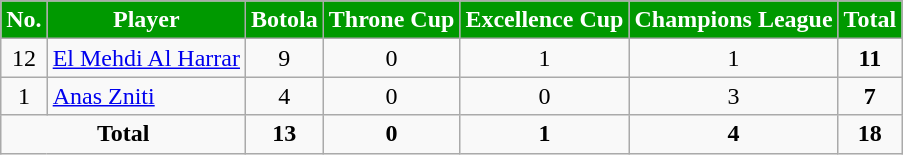<table class="wikitable sortable" style="text-align:center">
<tr>
<th style="background:#009900; color:white; width="10">No.</th>
<th style="background:#009900; color:white; width="150">Player</th>
<th style="background:#009900; color:white; width="100">Botola</th>
<th style="background:#009900; color:white; width="100">Throne Cup</th>
<th style="background:#009900; color:white; width="100">Excellence Cup</th>
<th style="background:#009900; color:white; width="100">Champions League</th>
<th style="background:#009900; color:white; width="100">Total</th>
</tr>
<tr>
<td>12</td>
<td style="text-align:left;"> <a href='#'>El Mehdi Al Harrar</a></td>
<td>9</td>
<td>0</td>
<td>1</td>
<td>1</td>
<td><strong>11</strong></td>
</tr>
<tr>
<td>1</td>
<td style="text-align:left;"> <a href='#'>Anas Zniti</a></td>
<td rowspan="-">4</td>
<td rowspan="-">0</td>
<td>0</td>
<td rowspan="-">3</td>
<td rowspan="-"><strong>7</strong></td>
</tr>
<tr class="sortbottom">
<td colspan="2"><strong>Total</strong></td>
<td rowspan="-"><strong>13</strong></td>
<td rowspan="-"><strong>0</strong></td>
<td><strong>1</strong></td>
<td rowspan="-"><strong>4</strong></td>
<td rowspan="-"><strong>18</strong></td>
</tr>
</table>
